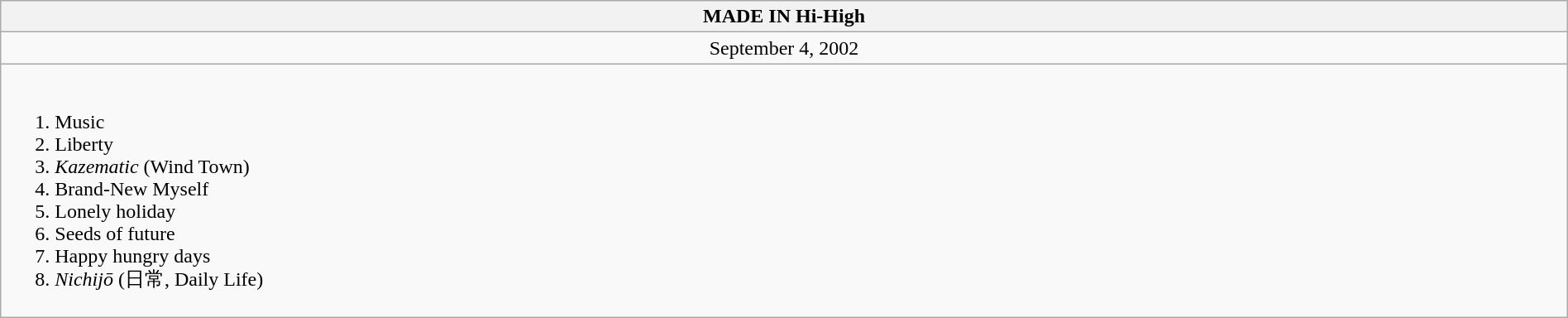<table class="wikitable" style="width:100%">
<tr>
<th>MADE IN Hi-High</th>
</tr>
<tr>
<td style="text-align:center">September 4, 2002</td>
</tr>
<tr>
<td><br><ol><li>Music</li><li>Liberty</li><li><em>Kazematic</em> (Wind Town)</li><li>Brand-New Myself</li><li>Lonely holiday</li><li>Seeds of future</li><li>Happy hungry days</li><li><em>Nichijō</em> (日常, Daily Life)</li></ol></td>
</tr>
</table>
